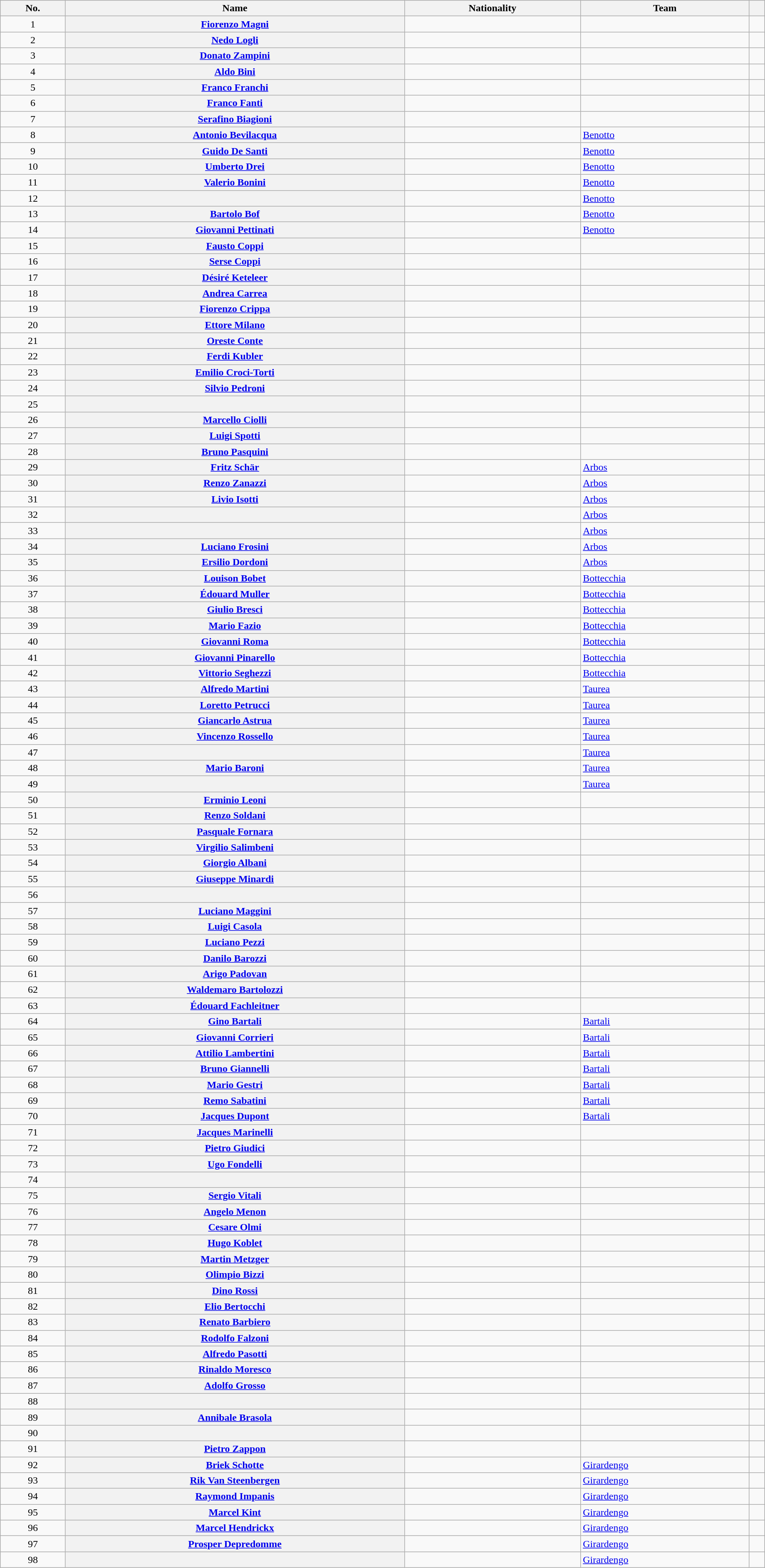<table class="wikitable plainrowheaders sortable" style="width:97%">
<tr>
<th scope="col">No.</th>
<th scope="col">Name</th>
<th scope="col">Nationality</th>
<th scope="col">Team</th>
<th scope="col" class="unsortable"></th>
</tr>
<tr>
<td style="text-align:center;">1</td>
<th scope="row"><a href='#'>Fiorenzo Magni</a></th>
<td></td>
<td></td>
<td style="text-align:center;"></td>
</tr>
<tr>
<td style="text-align:center;">2</td>
<th scope="row"><a href='#'>Nedo Logli</a></th>
<td></td>
<td></td>
<td style="text-align:center;"></td>
</tr>
<tr>
<td style="text-align:center;">3</td>
<th scope="row"><a href='#'>Donato Zampini</a></th>
<td></td>
<td></td>
<td style="text-align:center;"></td>
</tr>
<tr>
<td style="text-align:center;">4</td>
<th scope="row"><a href='#'>Aldo Bini</a></th>
<td></td>
<td></td>
<td style="text-align:center;"></td>
</tr>
<tr>
<td style="text-align:center;">5</td>
<th scope="row"><a href='#'>Franco Franchi</a></th>
<td></td>
<td></td>
<td style="text-align:center;"></td>
</tr>
<tr>
<td style="text-align:center;">6</td>
<th scope="row"><a href='#'>Franco Fanti</a></th>
<td></td>
<td></td>
<td style="text-align:center;"></td>
</tr>
<tr>
<td style="text-align:center;">7</td>
<th scope="row"><a href='#'>Serafino Biagioni</a></th>
<td></td>
<td></td>
<td style="text-align:center;"></td>
</tr>
<tr>
<td style="text-align:center;">8</td>
<th scope="row"><a href='#'>Antonio Bevilacqua</a></th>
<td></td>
<td><a href='#'>Benotto</a></td>
<td style="text-align:center;"></td>
</tr>
<tr>
<td style="text-align:center;">9</td>
<th scope="row"><a href='#'>Guido De Santi</a></th>
<td></td>
<td><a href='#'>Benotto</a></td>
<td style="text-align:center;"></td>
</tr>
<tr>
<td style="text-align:center;">10</td>
<th scope="row"><a href='#'>Umberto Drei</a></th>
<td></td>
<td><a href='#'>Benotto</a></td>
<td style="text-align:center;"></td>
</tr>
<tr>
<td style="text-align:center;">11</td>
<th scope="row"><a href='#'>Valerio Bonini</a></th>
<td></td>
<td><a href='#'>Benotto</a></td>
<td style="text-align:center;"></td>
</tr>
<tr>
<td style="text-align:center;">12</td>
<th scope="row"></th>
<td></td>
<td><a href='#'>Benotto</a></td>
<td style="text-align:center;"></td>
</tr>
<tr>
<td style="text-align:center;">13</td>
<th scope="row"><a href='#'>Bartolo Bof</a></th>
<td></td>
<td><a href='#'>Benotto</a></td>
<td style="text-align:center;"></td>
</tr>
<tr>
<td style="text-align:center;">14</td>
<th scope="row"><a href='#'>Giovanni Pettinati</a></th>
<td></td>
<td><a href='#'>Benotto</a></td>
<td style="text-align:center;"></td>
</tr>
<tr>
<td style="text-align:center;">15</td>
<th scope="row"><a href='#'>Fausto Coppi</a></th>
<td></td>
<td></td>
<td style="text-align:center;"></td>
</tr>
<tr>
<td style="text-align:center;">16</td>
<th scope="row"><a href='#'>Serse Coppi</a></th>
<td></td>
<td></td>
<td style="text-align:center;"></td>
</tr>
<tr>
<td style="text-align:center;">17</td>
<th scope="row"><a href='#'>Désiré Keteleer</a></th>
<td></td>
<td></td>
<td style="text-align:center;"></td>
</tr>
<tr>
<td style="text-align:center;">18</td>
<th scope="row"><a href='#'>Andrea Carrea</a></th>
<td></td>
<td></td>
<td style="text-align:center;"></td>
</tr>
<tr>
<td style="text-align:center;">19</td>
<th scope="row"><a href='#'>Fiorenzo Crippa</a></th>
<td></td>
<td></td>
<td style="text-align:center;"></td>
</tr>
<tr>
<td style="text-align:center;">20</td>
<th scope="row"><a href='#'>Ettore Milano</a></th>
<td></td>
<td></td>
<td style="text-align:center;"></td>
</tr>
<tr>
<td style="text-align:center;">21</td>
<th scope="row"><a href='#'>Oreste Conte</a></th>
<td></td>
<td></td>
<td style="text-align:center;"></td>
</tr>
<tr>
<td style="text-align:center;">22</td>
<th scope="row"><a href='#'>Ferdi Kubler</a></th>
<td></td>
<td></td>
<td style="text-align:center;"></td>
</tr>
<tr>
<td style="text-align:center;">23</td>
<th scope="row"><a href='#'>Emilio Croci-Torti</a></th>
<td></td>
<td></td>
<td style="text-align:center;"></td>
</tr>
<tr>
<td style="text-align:center;">24</td>
<th scope="row"><a href='#'>Silvio Pedroni</a></th>
<td></td>
<td></td>
<td style="text-align:center;"></td>
</tr>
<tr>
<td style="text-align:center;">25</td>
<th scope="row"></th>
<td></td>
<td></td>
<td style="text-align:center;"></td>
</tr>
<tr>
<td style="text-align:center;">26</td>
<th scope="row"><a href='#'>Marcello Ciolli</a></th>
<td></td>
<td></td>
<td style="text-align:center;"></td>
</tr>
<tr>
<td style="text-align:center;">27</td>
<th scope="row"><a href='#'>Luigi Spotti</a></th>
<td></td>
<td></td>
<td style="text-align:center;"></td>
</tr>
<tr>
<td style="text-align:center;">28</td>
<th scope="row"><a href='#'>Bruno Pasquini</a></th>
<td></td>
<td></td>
<td style="text-align:center;"></td>
</tr>
<tr>
<td style="text-align:center;">29</td>
<th scope="row"><a href='#'>Fritz Schär</a></th>
<td></td>
<td><a href='#'>Arbos</a></td>
<td style="text-align:center;"></td>
</tr>
<tr>
<td style="text-align:center;">30</td>
<th scope="row"><a href='#'>Renzo Zanazzi</a></th>
<td></td>
<td><a href='#'>Arbos</a></td>
<td style="text-align:center;"></td>
</tr>
<tr>
<td style="text-align:center;">31</td>
<th scope="row"><a href='#'>Livio Isotti</a></th>
<td></td>
<td><a href='#'>Arbos</a></td>
<td style="text-align:center;"></td>
</tr>
<tr>
<td style="text-align:center;">32</td>
<th scope="row"></th>
<td></td>
<td><a href='#'>Arbos</a></td>
<td style="text-align:center;"></td>
</tr>
<tr>
<td style="text-align:center;">33</td>
<th scope="row"></th>
<td></td>
<td><a href='#'>Arbos</a></td>
<td style="text-align:center;"></td>
</tr>
<tr>
<td style="text-align:center;">34</td>
<th scope="row"><a href='#'>Luciano Frosini</a></th>
<td></td>
<td><a href='#'>Arbos</a></td>
<td style="text-align:center;"></td>
</tr>
<tr>
<td style="text-align:center;">35</td>
<th scope="row"><a href='#'>Ersilio Dordoni</a></th>
<td></td>
<td><a href='#'>Arbos</a></td>
<td style="text-align:center;"></td>
</tr>
<tr>
<td style="text-align:center;">36</td>
<th scope="row"><a href='#'>Louison Bobet</a></th>
<td></td>
<td><a href='#'>Bottecchia</a></td>
<td style="text-align:center;"></td>
</tr>
<tr>
<td style="text-align:center;">37</td>
<th scope="row"><a href='#'>Édouard Muller</a></th>
<td></td>
<td><a href='#'>Bottecchia</a></td>
<td style="text-align:center;"></td>
</tr>
<tr>
<td style="text-align:center;">38</td>
<th scope="row"><a href='#'>Giulio Bresci</a></th>
<td></td>
<td><a href='#'>Bottecchia</a></td>
<td style="text-align:center;"></td>
</tr>
<tr>
<td style="text-align:center;">39</td>
<th scope="row"><a href='#'>Mario Fazio</a></th>
<td></td>
<td><a href='#'>Bottecchia</a></td>
<td style="text-align:center;"></td>
</tr>
<tr>
<td style="text-align:center;">40</td>
<th scope="row"><a href='#'>Giovanni Roma</a></th>
<td></td>
<td><a href='#'>Bottecchia</a></td>
<td style="text-align:center;"></td>
</tr>
<tr>
<td style="text-align:center;">41</td>
<th scope="row"><a href='#'>Giovanni Pinarello</a></th>
<td></td>
<td><a href='#'>Bottecchia</a></td>
<td style="text-align:center;"></td>
</tr>
<tr>
<td style="text-align:center;">42</td>
<th scope="row"><a href='#'>Vittorio Seghezzi</a></th>
<td></td>
<td><a href='#'>Bottecchia</a></td>
<td style="text-align:center;"></td>
</tr>
<tr>
<td style="text-align:center;">43</td>
<th scope="row"><a href='#'>Alfredo Martini</a></th>
<td></td>
<td><a href='#'>Taurea</a></td>
<td style="text-align:center;"></td>
</tr>
<tr>
<td style="text-align:center;">44</td>
<th scope="row"><a href='#'>Loretto Petrucci</a></th>
<td></td>
<td><a href='#'>Taurea</a></td>
<td style="text-align:center;"></td>
</tr>
<tr>
<td style="text-align:center;">45</td>
<th scope="row"><a href='#'>Giancarlo Astrua</a></th>
<td></td>
<td><a href='#'>Taurea</a></td>
<td style="text-align:center;"></td>
</tr>
<tr>
<td style="text-align:center;">46</td>
<th scope="row"><a href='#'>Vincenzo Rossello</a></th>
<td></td>
<td><a href='#'>Taurea</a></td>
<td style="text-align:center;"></td>
</tr>
<tr>
<td style="text-align:center;">47</td>
<th scope="row"></th>
<td></td>
<td><a href='#'>Taurea</a></td>
<td style="text-align:center;"></td>
</tr>
<tr>
<td style="text-align:center;">48</td>
<th scope="row"><a href='#'>Mario Baroni</a></th>
<td></td>
<td><a href='#'>Taurea</a></td>
<td style="text-align:center;"></td>
</tr>
<tr>
<td style="text-align:center;">49</td>
<th scope="row"></th>
<td></td>
<td><a href='#'>Taurea</a></td>
<td style="text-align:center;"></td>
</tr>
<tr>
<td style="text-align:center;">50</td>
<th scope="row"><a href='#'>Erminio Leoni</a></th>
<td></td>
<td></td>
<td style="text-align:center;"></td>
</tr>
<tr>
<td style="text-align:center;">51</td>
<th scope="row"><a href='#'>Renzo Soldani</a></th>
<td></td>
<td></td>
<td style="text-align:center;"></td>
</tr>
<tr>
<td style="text-align:center;">52</td>
<th scope="row"><a href='#'>Pasquale Fornara</a></th>
<td></td>
<td></td>
<td style="text-align:center;"></td>
</tr>
<tr>
<td style="text-align:center;">53</td>
<th scope="row"><a href='#'>Virgilio Salimbeni</a></th>
<td></td>
<td></td>
<td style="text-align:center;"></td>
</tr>
<tr>
<td style="text-align:center;">54</td>
<th scope="row"><a href='#'>Giorgio Albani</a></th>
<td></td>
<td></td>
<td style="text-align:center;"></td>
</tr>
<tr>
<td style="text-align:center;">55</td>
<th scope="row"><a href='#'>Giuseppe Minardi</a></th>
<td></td>
<td></td>
<td style="text-align:center;"></td>
</tr>
<tr>
<td style="text-align:center;">56</td>
<th scope="row"></th>
<td></td>
<td></td>
<td style="text-align:center;"></td>
</tr>
<tr>
<td style="text-align:center;">57</td>
<th scope="row"><a href='#'>Luciano Maggini</a></th>
<td></td>
<td></td>
<td style="text-align:center;"></td>
</tr>
<tr>
<td style="text-align:center;">58</td>
<th scope="row"><a href='#'>Luigi Casola</a></th>
<td></td>
<td></td>
<td style="text-align:center;"></td>
</tr>
<tr>
<td style="text-align:center;">59</td>
<th scope="row"><a href='#'>Luciano Pezzi</a></th>
<td></td>
<td></td>
<td style="text-align:center;"></td>
</tr>
<tr>
<td style="text-align:center;">60</td>
<th scope="row"><a href='#'>Danilo Barozzi</a></th>
<td></td>
<td></td>
<td style="text-align:center;"></td>
</tr>
<tr>
<td style="text-align:center;">61</td>
<th scope="row"><a href='#'>Arigo Padovan</a></th>
<td></td>
<td></td>
<td style="text-align:center;"></td>
</tr>
<tr>
<td style="text-align:center;">62</td>
<th scope="row"><a href='#'>Waldemaro Bartolozzi</a></th>
<td></td>
<td></td>
<td style="text-align:center;"></td>
</tr>
<tr>
<td style="text-align:center;">63</td>
<th scope="row"><a href='#'>Édouard Fachleitner</a></th>
<td></td>
<td></td>
<td style="text-align:center;"></td>
</tr>
<tr>
<td style="text-align:center;">64</td>
<th scope="row"><a href='#'>Gino Bartali</a></th>
<td></td>
<td><a href='#'>Bartali</a></td>
<td style="text-align:center;"></td>
</tr>
<tr>
<td style="text-align:center;">65</td>
<th scope="row"><a href='#'>Giovanni Corrieri</a></th>
<td></td>
<td><a href='#'>Bartali</a></td>
<td style="text-align:center;"></td>
</tr>
<tr>
<td style="text-align:center;">66</td>
<th scope="row"><a href='#'>Attilio Lambertini</a></th>
<td></td>
<td><a href='#'>Bartali</a></td>
<td style="text-align:center;"></td>
</tr>
<tr>
<td style="text-align:center;">67</td>
<th scope="row"><a href='#'>Bruno Giannelli</a></th>
<td></td>
<td><a href='#'>Bartali</a></td>
<td style="text-align:center;"></td>
</tr>
<tr>
<td style="text-align:center;">68</td>
<th scope="row"><a href='#'>Mario Gestri</a></th>
<td></td>
<td><a href='#'>Bartali</a></td>
<td style="text-align:center;"></td>
</tr>
<tr>
<td style="text-align:center;">69</td>
<th scope="row"><a href='#'>Remo Sabatini</a></th>
<td></td>
<td><a href='#'>Bartali</a></td>
<td style="text-align:center;"></td>
</tr>
<tr>
<td style="text-align:center;">70</td>
<th scope="row"><a href='#'>Jacques Dupont</a></th>
<td></td>
<td><a href='#'>Bartali</a></td>
<td style="text-align:center;"></td>
</tr>
<tr>
<td style="text-align:center;">71</td>
<th scope="row"><a href='#'>Jacques Marinelli</a></th>
<td></td>
<td></td>
<td style="text-align:center;"></td>
</tr>
<tr>
<td style="text-align:center;">72</td>
<th scope="row"><a href='#'>Pietro Giudici</a></th>
<td></td>
<td></td>
<td style="text-align:center;"></td>
</tr>
<tr>
<td style="text-align:center;">73</td>
<th scope="row"><a href='#'>Ugo Fondelli</a></th>
<td></td>
<td></td>
<td style="text-align:center;"></td>
</tr>
<tr>
<td style="text-align:center;">74</td>
<th scope="row"></th>
<td></td>
<td></td>
<td style="text-align:center;"></td>
</tr>
<tr>
<td style="text-align:center;">75</td>
<th scope="row"><a href='#'>Sergio Vitali</a></th>
<td></td>
<td></td>
<td style="text-align:center;"></td>
</tr>
<tr>
<td style="text-align:center;">76</td>
<th scope="row"><a href='#'>Angelo Menon</a></th>
<td></td>
<td></td>
<td style="text-align:center;"></td>
</tr>
<tr>
<td style="text-align:center;">77</td>
<th scope="row"><a href='#'>Cesare Olmi</a></th>
<td></td>
<td></td>
<td style="text-align:center;"></td>
</tr>
<tr>
<td style="text-align:center;">78</td>
<th scope="row"><a href='#'>Hugo Koblet</a></th>
<td></td>
<td></td>
<td style="text-align:center;"></td>
</tr>
<tr>
<td style="text-align:center;">79</td>
<th scope="row"><a href='#'>Martin Metzger</a></th>
<td></td>
<td></td>
<td style="text-align:center;"></td>
</tr>
<tr>
<td style="text-align:center;">80</td>
<th scope="row"><a href='#'>Olimpio Bizzi</a></th>
<td></td>
<td></td>
<td style="text-align:center;"></td>
</tr>
<tr>
<td style="text-align:center;">81</td>
<th scope="row"><a href='#'>Dino Rossi</a></th>
<td></td>
<td></td>
<td style="text-align:center;"></td>
</tr>
<tr>
<td style="text-align:center;">82</td>
<th scope="row"><a href='#'>Elio Bertocchi</a></th>
<td></td>
<td></td>
<td style="text-align:center;"></td>
</tr>
<tr>
<td style="text-align:center;">83</td>
<th scope="row"><a href='#'>Renato Barbiero</a></th>
<td></td>
<td></td>
<td style="text-align:center;"></td>
</tr>
<tr>
<td style="text-align:center;">84</td>
<th scope="row"><a href='#'>Rodolfo Falzoni</a></th>
<td></td>
<td></td>
<td style="text-align:center;"></td>
</tr>
<tr>
<td style="text-align:center;">85</td>
<th scope="row"><a href='#'>Alfredo Pasotti</a></th>
<td></td>
<td></td>
<td style="text-align:center;"></td>
</tr>
<tr>
<td style="text-align:center;">86</td>
<th scope="row"><a href='#'>Rinaldo Moresco</a></th>
<td></td>
<td></td>
<td style="text-align:center;"></td>
</tr>
<tr>
<td style="text-align:center;">87</td>
<th scope="row"><a href='#'>Adolfo Grosso</a></th>
<td></td>
<td></td>
<td style="text-align:center;"></td>
</tr>
<tr>
<td style="text-align:center;">88</td>
<th scope="row"></th>
<td></td>
<td></td>
<td style="text-align:center;"></td>
</tr>
<tr>
<td style="text-align:center;">89</td>
<th scope="row"><a href='#'>Annibale Brasola</a></th>
<td></td>
<td></td>
<td style="text-align:center;"></td>
</tr>
<tr>
<td style="text-align:center;">90</td>
<th scope="row"></th>
<td></td>
<td></td>
<td style="text-align:center;"></td>
</tr>
<tr>
<td style="text-align:center;">91</td>
<th scope="row"><a href='#'>Pietro Zappon</a></th>
<td></td>
<td></td>
<td style="text-align:center;"></td>
</tr>
<tr>
<td style="text-align:center;">92</td>
<th scope="row"><a href='#'>Briek Schotte</a></th>
<td></td>
<td><a href='#'>Girardengo</a></td>
<td style="text-align:center;"></td>
</tr>
<tr>
<td style="text-align:center;">93</td>
<th scope="row"><a href='#'>Rik Van Steenbergen</a></th>
<td></td>
<td><a href='#'>Girardengo</a></td>
<td style="text-align:center;"></td>
</tr>
<tr>
<td style="text-align:center;">94</td>
<th scope="row"><a href='#'>Raymond Impanis</a></th>
<td></td>
<td><a href='#'>Girardengo</a></td>
<td style="text-align:center;"></td>
</tr>
<tr>
<td style="text-align:center;">95</td>
<th scope="row"><a href='#'>Marcel Kint</a></th>
<td></td>
<td><a href='#'>Girardengo</a></td>
<td style="text-align:center;"></td>
</tr>
<tr>
<td style="text-align:center;">96</td>
<th scope="row"><a href='#'>Marcel Hendrickx</a></th>
<td></td>
<td><a href='#'>Girardengo</a></td>
<td style="text-align:center;"></td>
</tr>
<tr>
<td style="text-align:center;">97</td>
<th scope="row"><a href='#'>Prosper Depredomme</a></th>
<td></td>
<td><a href='#'>Girardengo</a></td>
<td style="text-align:center;"></td>
</tr>
<tr>
<td style="text-align:center;">98</td>
<th scope="row"></th>
<td></td>
<td><a href='#'>Girardengo</a></td>
<td style="text-align:center;"></td>
</tr>
</table>
